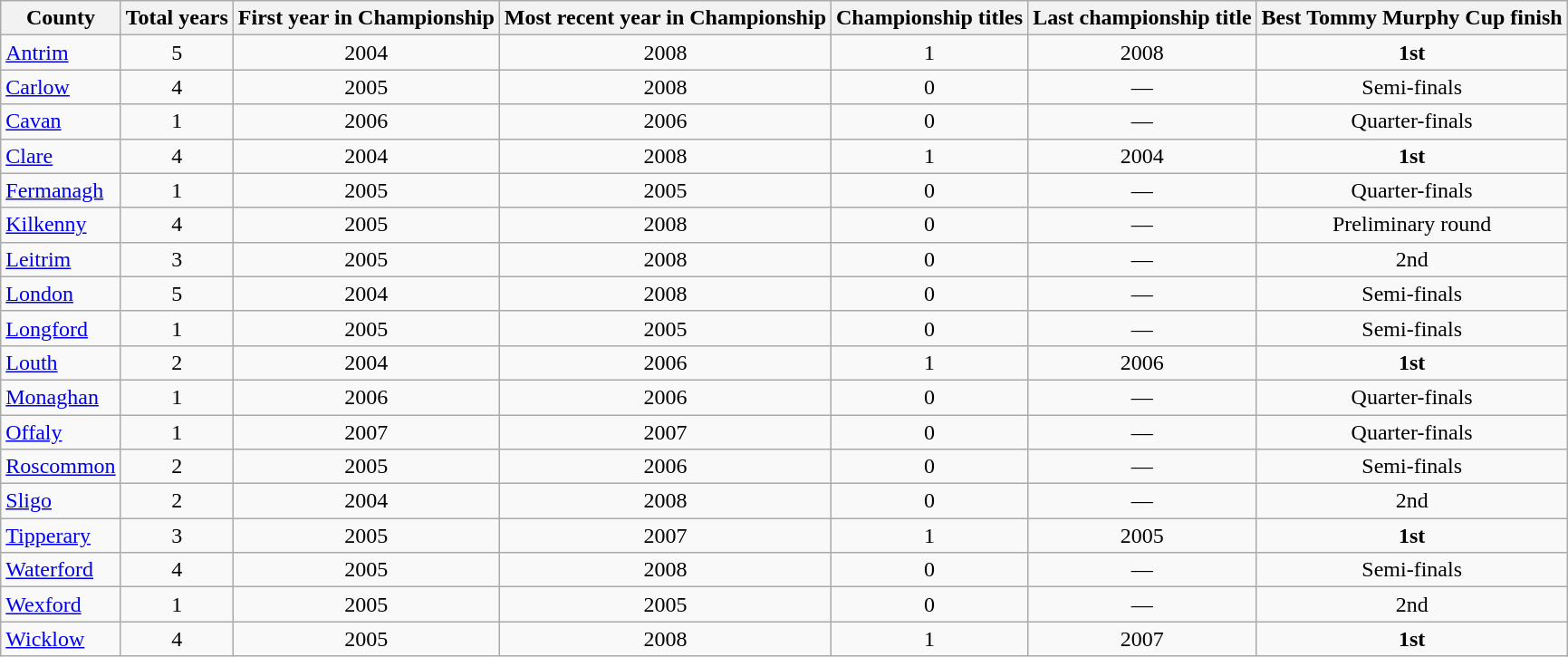<table class="wikitable sortable" style="text-align:center">
<tr>
<th>County</th>
<th>Total years</th>
<th>First year in Championship</th>
<th>Most recent year in Championship</th>
<th>Championship titles</th>
<th>Last championship title</th>
<th>Best Tommy Murphy Cup finish</th>
</tr>
<tr>
<td align="left"> <a href='#'>Antrim</a></td>
<td>5</td>
<td>2004</td>
<td>2008</td>
<td>1</td>
<td>2008</td>
<td><strong>1st</strong></td>
</tr>
<tr>
<td align="left"> <a href='#'>Carlow</a></td>
<td>4</td>
<td>2005</td>
<td>2008</td>
<td>0</td>
<td>—</td>
<td>Semi-finals</td>
</tr>
<tr>
<td align="left"> <a href='#'>Cavan</a></td>
<td>1</td>
<td>2006</td>
<td>2006</td>
<td>0</td>
<td>—</td>
<td>Quarter-finals</td>
</tr>
<tr>
<td align="left"> <a href='#'>Clare</a></td>
<td>4</td>
<td>2004</td>
<td>2008</td>
<td>1</td>
<td>2004</td>
<td><strong>1st</strong></td>
</tr>
<tr>
<td align="left"> <a href='#'>Fermanagh</a></td>
<td>1</td>
<td>2005</td>
<td>2005</td>
<td>0</td>
<td>—</td>
<td>Quarter-finals</td>
</tr>
<tr>
<td align="left"> <a href='#'>Kilkenny</a></td>
<td>4</td>
<td>2005</td>
<td>2008</td>
<td>0</td>
<td>—</td>
<td>Preliminary round</td>
</tr>
<tr>
<td align="left"> <a href='#'>Leitrim</a></td>
<td>3</td>
<td>2005</td>
<td>2008</td>
<td>0</td>
<td>—</td>
<td>2nd</td>
</tr>
<tr>
<td align="left"> <a href='#'>London</a></td>
<td>5</td>
<td>2004</td>
<td>2008</td>
<td>0</td>
<td>—</td>
<td>Semi-finals</td>
</tr>
<tr>
<td align="left"> <a href='#'>Longford</a></td>
<td>1</td>
<td>2005</td>
<td>2005</td>
<td>0</td>
<td>—</td>
<td>Semi-finals</td>
</tr>
<tr>
<td align="left"> <a href='#'>Louth</a></td>
<td>2</td>
<td>2004</td>
<td>2006</td>
<td>1</td>
<td>2006</td>
<td><strong>1st</strong></td>
</tr>
<tr>
<td align="left"> <a href='#'>Monaghan</a></td>
<td>1</td>
<td>2006</td>
<td>2006</td>
<td>0</td>
<td>—</td>
<td>Quarter-finals</td>
</tr>
<tr>
<td align="left"> <a href='#'>Offaly</a></td>
<td>1</td>
<td>2007</td>
<td>2007</td>
<td>0</td>
<td>—</td>
<td>Quarter-finals</td>
</tr>
<tr>
<td align="left"> <a href='#'>Roscommon</a></td>
<td>2</td>
<td>2005</td>
<td>2006</td>
<td>0</td>
<td>—</td>
<td>Semi-finals</td>
</tr>
<tr>
<td align="left"> <a href='#'>Sligo</a></td>
<td>2</td>
<td>2004</td>
<td>2008</td>
<td>0</td>
<td>—</td>
<td>2nd</td>
</tr>
<tr>
<td align="left"> <a href='#'>Tipperary</a></td>
<td>3</td>
<td>2005</td>
<td>2007</td>
<td>1</td>
<td>2005</td>
<td><strong>1st</strong></td>
</tr>
<tr>
<td align="left"> <a href='#'>Waterford</a></td>
<td>4</td>
<td>2005</td>
<td>2008</td>
<td>0</td>
<td>—</td>
<td>Semi-finals</td>
</tr>
<tr>
<td align="left"> <a href='#'>Wexford</a></td>
<td>1</td>
<td>2005</td>
<td>2005</td>
<td>0</td>
<td>—</td>
<td>2nd</td>
</tr>
<tr>
<td align="left"> <a href='#'>Wicklow</a></td>
<td>4</td>
<td>2005</td>
<td>2008</td>
<td>1</td>
<td>2007</td>
<td><strong>1st</strong></td>
</tr>
</table>
